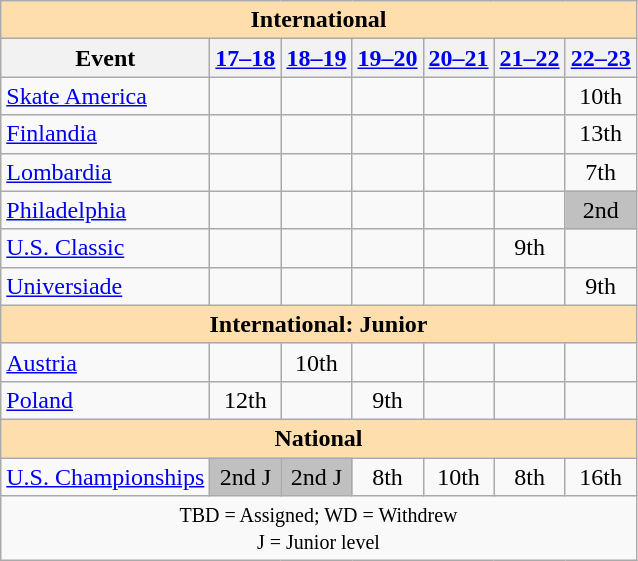<table class="wikitable" style="text-align:center">
<tr>
<th colspan="7" align="center" style="background-color: #ffdead; ">International</th>
</tr>
<tr>
<th>Event</th>
<th><a href='#'>17–18</a></th>
<th><a href='#'>18–19</a></th>
<th><a href='#'>19–20</a></th>
<th><a href='#'>20–21</a></th>
<th><a href='#'>21–22</a></th>
<th><a href='#'>22–23</a></th>
</tr>
<tr>
<td align=left> <a href='#'>Skate America</a></td>
<td></td>
<td></td>
<td></td>
<td></td>
<td></td>
<td>10th</td>
</tr>
<tr>
<td align=left> <a href='#'>Finlandia</a></td>
<td></td>
<td></td>
<td></td>
<td></td>
<td></td>
<td>13th</td>
</tr>
<tr>
<td align=left> <a href='#'>Lombardia</a></td>
<td></td>
<td></td>
<td></td>
<td></td>
<td></td>
<td>7th</td>
</tr>
<tr>
<td align=left><a href='#'>Philadelphia</a></td>
<td></td>
<td></td>
<td></td>
<td></td>
<td></td>
<td bgcolor=silver>2nd</td>
</tr>
<tr>
<td align=left><a href='#'>U.S. Classic</a></td>
<td></td>
<td></td>
<td></td>
<td></td>
<td>9th</td>
<td></td>
</tr>
<tr>
<td align=left><a href='#'>Universiade</a></td>
<td></td>
<td></td>
<td></td>
<td></td>
<td></td>
<td>9th</td>
</tr>
<tr>
<th colspan="7" align="center" style="background-color: #ffdead; ">International: Junior</th>
</tr>
<tr>
<td align=left> <a href='#'>Austria</a></td>
<td></td>
<td>10th</td>
<td></td>
<td></td>
<td></td>
<td></td>
</tr>
<tr>
<td align=left> <a href='#'>Poland</a></td>
<td>12th</td>
<td></td>
<td>9th</td>
<td></td>
<td></td>
<td></td>
</tr>
<tr>
<th colspan="7" align="center" style="background-color: #ffdead; ">National</th>
</tr>
<tr>
<td align=left><a href='#'>U.S. Championships</a></td>
<td bgcolor="silver">2nd J</td>
<td bgcolor=silver>2nd J</td>
<td>8th</td>
<td>10th</td>
<td>8th</td>
<td>16th</td>
</tr>
<tr>
<td colspan="7" align="center"><small> TBD = Assigned; WD = Withdrew <br> J = Junior level </small></td>
</tr>
</table>
